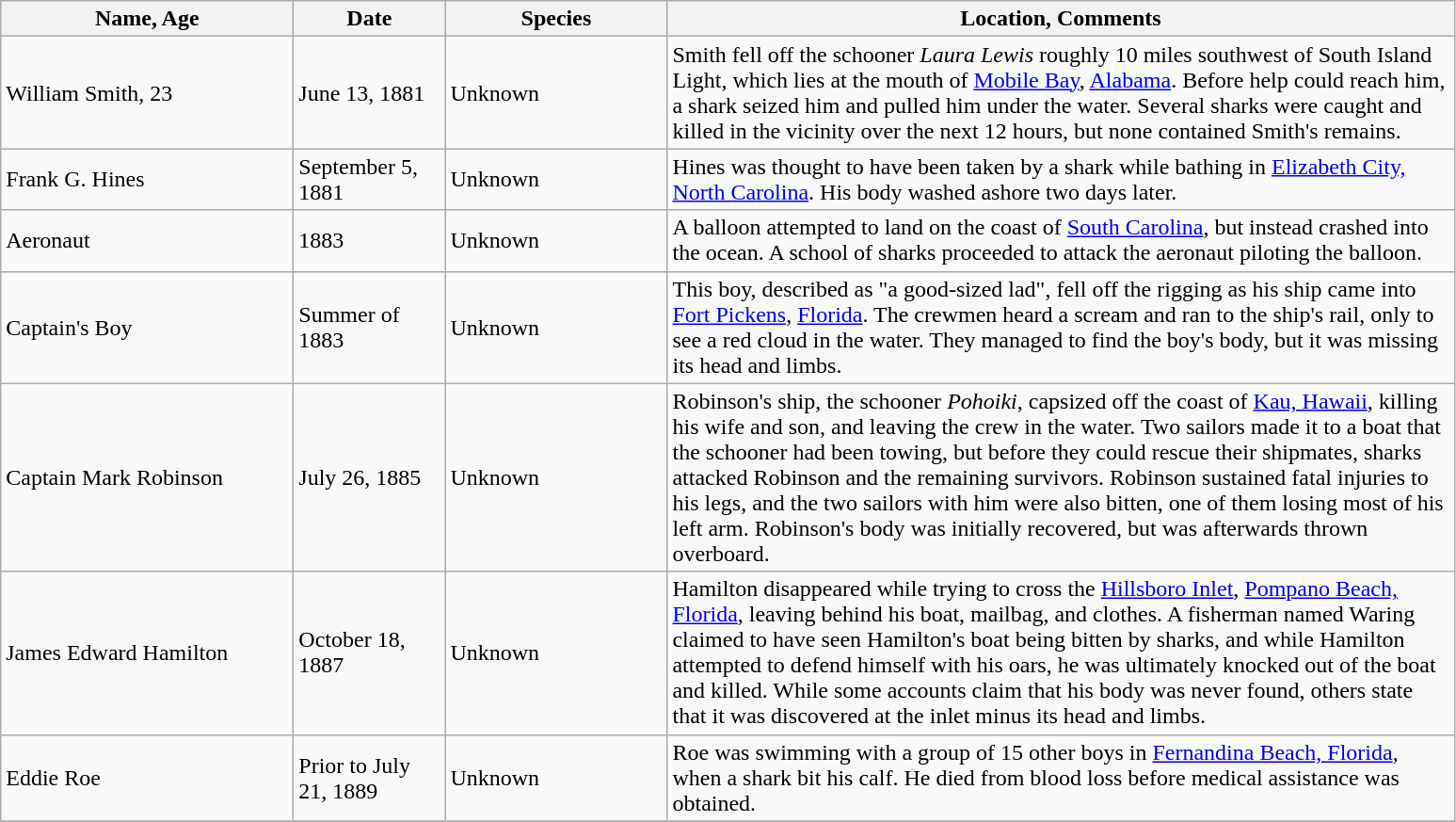<table class="wikitable">
<tr>
<th width="200">Name, Age</th>
<th width="100">Date</th>
<th width="150">Species</th>
<th width="550">Location, Comments</th>
</tr>
<tr>
<td>William Smith, 23</td>
<td>June 13, 1881</td>
<td>Unknown</td>
<td>Smith fell off the schooner <em>Laura Lewis</em> roughly 10 miles southwest of South Island Light, which lies at the mouth of <a href='#'>Mobile Bay</a>, <a href='#'>Alabama</a>. Before help could reach him, a shark seized him and pulled him under the water. Several sharks were caught and killed in the vicinity over the next 12 hours, but none contained Smith's remains.</td>
</tr>
<tr>
<td>Frank G. Hines</td>
<td>September 5, 1881</td>
<td>Unknown</td>
<td>Hines was thought to have been taken by a shark while bathing in <a href='#'>Elizabeth City, North Carolina</a>. His body washed ashore two days later.</td>
</tr>
<tr>
<td>Aeronaut</td>
<td>1883</td>
<td>Unknown</td>
<td>A balloon attempted to land on the coast of <a href='#'>South Carolina</a>, but instead crashed into the ocean. A school of sharks proceeded to attack the aeronaut piloting the balloon.</td>
</tr>
<tr>
<td>Captain's Boy</td>
<td>Summer of 1883</td>
<td>Unknown</td>
<td>This boy, described as "a good-sized lad", fell off the rigging as his ship came into <a href='#'>Fort Pickens</a>, <a href='#'>Florida</a>. The crewmen heard a scream and ran to the ship's rail, only to see a red cloud in the water. They managed to find the boy's body, but it was missing its head and limbs.</td>
</tr>
<tr>
<td>Captain Mark Robinson</td>
<td>July 26, 1885</td>
<td>Unknown</td>
<td>Robinson's ship, the schooner <em>Pohoiki</em>, capsized off the coast of <a href='#'>Kau, Hawaii</a>, killing his wife and son, and leaving the crew in the water. Two sailors made it to a boat that the schooner had been towing, but before they could rescue their shipmates, sharks attacked Robinson and the remaining survivors. Robinson sustained fatal injuries to his legs, and the two sailors with him were also bitten, one of them losing most of his left arm. Robinson's body was initially recovered, but was afterwards thrown overboard.</td>
</tr>
<tr>
<td>James Edward Hamilton</td>
<td>October 18, 1887</td>
<td>Unknown</td>
<td>Hamilton disappeared while trying to cross the <a href='#'>Hillsboro Inlet</a>, <a href='#'>Pompano Beach, Florida</a>, leaving behind his boat, mailbag, and clothes. A fisherman named Waring claimed to have seen Hamilton's boat being bitten by sharks, and while Hamilton attempted to defend himself with his oars, he was ultimately knocked out of the boat and killed. While some accounts claim that his body was never found, others state that it was discovered at the inlet minus its head and limbs.</td>
</tr>
<tr>
<td>Eddie Roe</td>
<td>Prior to July 21, 1889</td>
<td>Unknown</td>
<td>Roe was swimming with a group of 15 other boys in <a href='#'>Fernandina Beach, Florida</a>, when a shark bit his calf. He died from blood loss before medical assistance was obtained.</td>
</tr>
<tr>
</tr>
</table>
